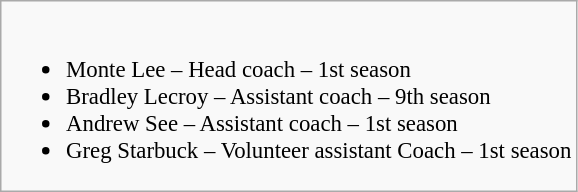<table class="wikitable" style="text-align: left;">
<tr>
<td style="font-size: 95%;" valign="top"><br><ul><li>Monte Lee – Head coach – 1st season</li><li>Bradley Lecroy – Assistant coach – 9th season</li><li>Andrew See – Assistant coach – 1st season</li><li>Greg Starbuck – Volunteer assistant Coach – 1st season</li></ul></td>
</tr>
</table>
